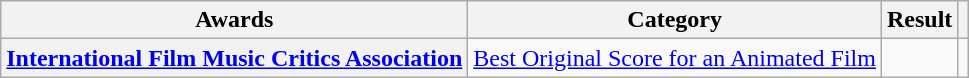<table class="wikitable plainrowheaders sortable">
<tr>
<th scope="col">Awards</th>
<th scope="col">Category</th>
<th scope="col">Result</th>
<th scope="col" class="unsortable"></th>
</tr>
<tr>
<th scope="row"><a href='#'>International Film Music Critics Association</a></th>
<td><a href='#'>Best Original Score for an Animated Film</a></td>
<td></td>
<td><br></td>
</tr>
</table>
